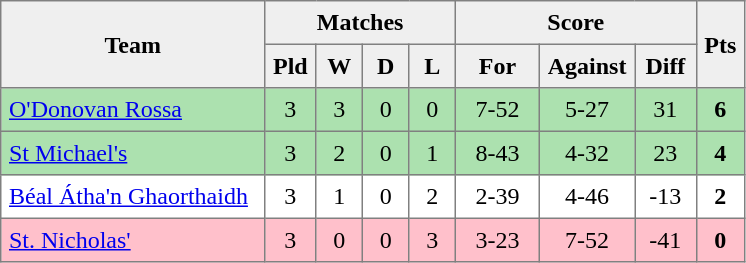<table style=border-collapse:collapse border=1 cellspacing=0 cellpadding=5>
<tr align=center bgcolor=#efefef>
<th rowspan=2 width=165>Team</th>
<th colspan=4>Matches</th>
<th colspan=3>Score</th>
<th rowspan=2width=20>Pts</th>
</tr>
<tr align=center bgcolor=#efefef>
<th width=20>Pld</th>
<th width=20>W</th>
<th width=20>D</th>
<th width=20>L</th>
<th width=45>For</th>
<th width=45>Against</th>
<th width=30>Diff</th>
</tr>
<tr align=center  style="background:#ACE1AF;">
<td style="text-align:left;"><a href='#'>O'Donovan Rossa</a></td>
<td>3</td>
<td>3</td>
<td>0</td>
<td>0</td>
<td>7-52</td>
<td>5-27</td>
<td>31</td>
<td><strong>6</strong></td>
</tr>
<tr align=center style="background:#ACE1AF;">
<td style="text-align:left;"><a href='#'>St Michael's</a></td>
<td>3</td>
<td>2</td>
<td>0</td>
<td>1</td>
<td>8-43</td>
<td>4-32</td>
<td>23</td>
<td><strong>4</strong></td>
</tr>
<tr align=center>
<td style="text-align:left;"><a href='#'>Béal Átha'n Ghaorthaidh</a></td>
<td>3</td>
<td>1</td>
<td>0</td>
<td>2</td>
<td>2-39</td>
<td>4-46</td>
<td>-13</td>
<td><strong>2</strong></td>
</tr>
<tr align=center style="background:#FFC0CB;">
<td style="text-align:left;"><a href='#'>St. Nicholas'</a></td>
<td>3</td>
<td>0</td>
<td>0</td>
<td>3</td>
<td>3-23</td>
<td>7-52</td>
<td>-41</td>
<td><strong>0</strong></td>
</tr>
</table>
